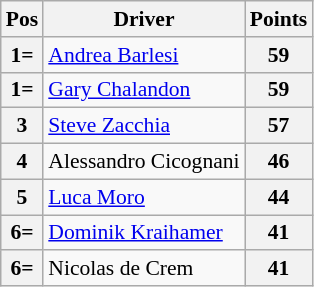<table class="wikitable" style="font-size: 90%;">
<tr>
<th>Pos</th>
<th>Driver</th>
<th>Points</th>
</tr>
<tr>
<th>1=</th>
<td> <a href='#'>Andrea Barlesi</a></td>
<th align="center">59</th>
</tr>
<tr>
<th>1=</th>
<td> <a href='#'>Gary Chalandon</a></td>
<th align="center">59</th>
</tr>
<tr>
<th>3</th>
<td> <a href='#'>Steve Zacchia</a></td>
<th align="center">57</th>
</tr>
<tr>
<th>4</th>
<td> Alessandro Cicognani</td>
<th align="center">46</th>
</tr>
<tr>
<th>5</th>
<td> <a href='#'>Luca Moro</a></td>
<th align="center">44</th>
</tr>
<tr>
<th>6=</th>
<td> <a href='#'>Dominik Kraihamer</a></td>
<th align="center">41</th>
</tr>
<tr>
<th>6=</th>
<td> Nicolas de Crem</td>
<th align="center">41</th>
</tr>
</table>
